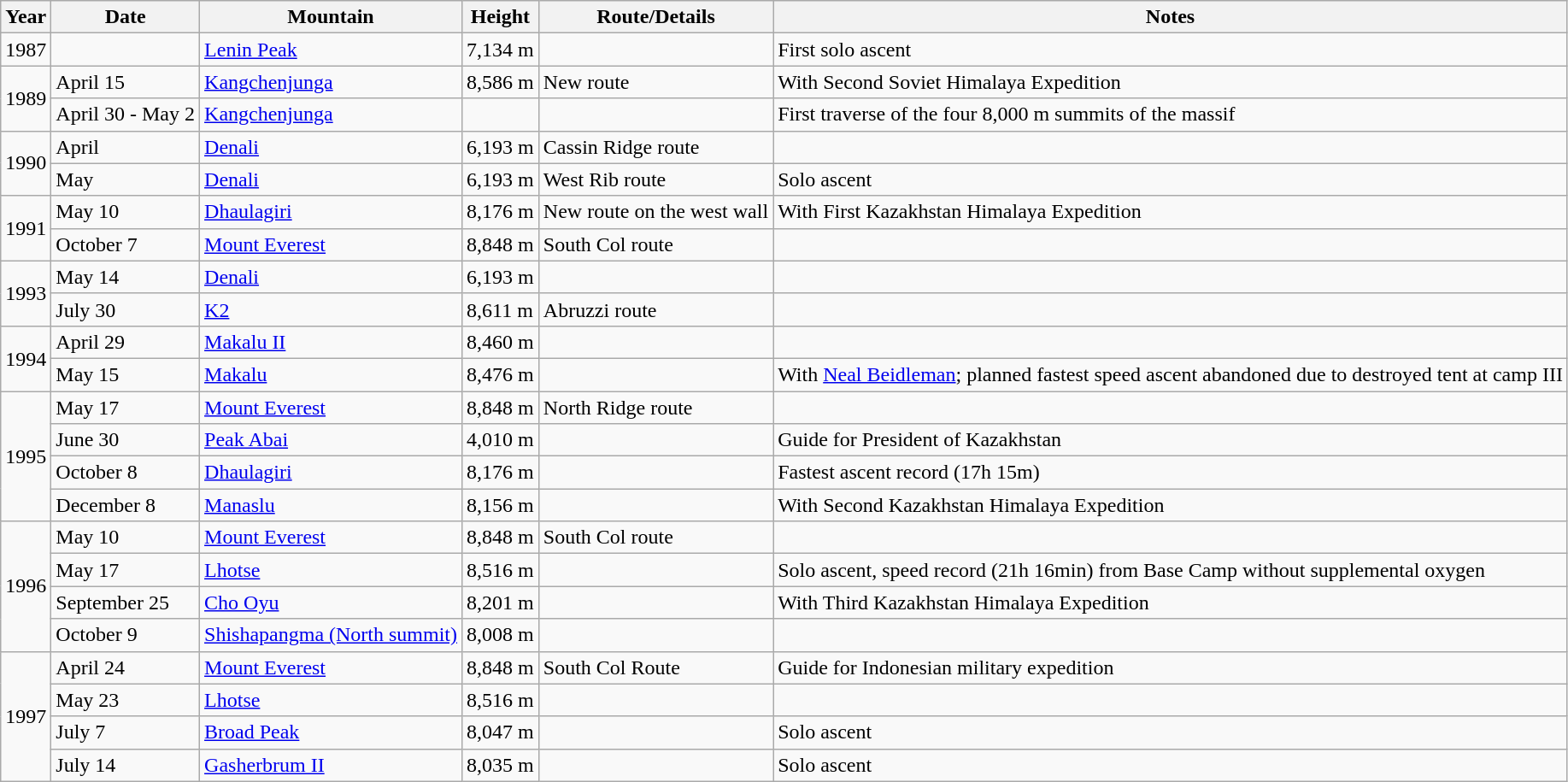<table class="wikitable sortable">
<tr>
<th>Year</th>
<th>Date</th>
<th>Mountain</th>
<th>Height</th>
<th>Route/Details</th>
<th>Notes</th>
</tr>
<tr>
<td rowspan="1">1987</td>
<td></td>
<td><a href='#'>Lenin Peak</a></td>
<td>7,134 m</td>
<td></td>
<td>First solo ascent</td>
</tr>
<tr>
<td rowspan="2">1989</td>
<td>April 15</td>
<td><a href='#'>Kangchenjunga</a></td>
<td>8,586 m</td>
<td>New route</td>
<td>With Second Soviet Himalaya Expedition</td>
</tr>
<tr>
<td>April 30 - May 2</td>
<td><a href='#'>Kangchenjunga</a></td>
<td></td>
<td></td>
<td>First traverse of the four 8,000 m summits of the massif</td>
</tr>
<tr>
<td rowspan="2">1990</td>
<td>April</td>
<td><a href='#'>Denali</a></td>
<td>6,193 m</td>
<td>Cassin Ridge route</td>
<td></td>
</tr>
<tr>
<td>May</td>
<td><a href='#'>Denali</a></td>
<td>6,193 m</td>
<td>West Rib route</td>
<td>Solo ascent</td>
</tr>
<tr>
<td rowspan="2">1991</td>
<td>May 10</td>
<td><a href='#'>Dhaulagiri</a></td>
<td>8,176 m</td>
<td>New route on the west wall</td>
<td>With First Kazakhstan Himalaya Expedition</td>
</tr>
<tr>
<td>October 7</td>
<td><a href='#'>Mount Everest</a></td>
<td>8,848 m</td>
<td>South Col route</td>
<td></td>
</tr>
<tr>
<td rowspan="2">1993</td>
<td>May 14</td>
<td><a href='#'>Denali</a></td>
<td>6,193 m</td>
<td></td>
<td></td>
</tr>
<tr>
<td>July 30</td>
<td><a href='#'>K2</a></td>
<td>8,611 m</td>
<td>Abruzzi route</td>
<td></td>
</tr>
<tr>
<td rowspan="2">1994</td>
<td>April 29</td>
<td><a href='#'>Makalu II</a></td>
<td>8,460 m</td>
<td></td>
<td></td>
</tr>
<tr>
<td>May 15</td>
<td><a href='#'>Makalu</a></td>
<td>8,476 m</td>
<td></td>
<td>With <a href='#'>Neal Beidleman</a>; planned fastest speed ascent abandoned due to destroyed tent at camp III</td>
</tr>
<tr>
<td rowspan="4">1995</td>
<td>May 17</td>
<td><a href='#'>Mount Everest</a></td>
<td>8,848 m</td>
<td>North Ridge route</td>
<td></td>
</tr>
<tr>
<td>June 30</td>
<td><a href='#'>Peak Abai</a></td>
<td>4,010 m</td>
<td></td>
<td>Guide for President of Kazakhstan</td>
</tr>
<tr>
<td>October 8</td>
<td><a href='#'>Dhaulagiri</a></td>
<td>8,176 m</td>
<td></td>
<td>Fastest ascent record (17h 15m)</td>
</tr>
<tr>
<td>December 8</td>
<td><a href='#'>Manaslu</a></td>
<td>8,156 m</td>
<td></td>
<td>With Second Kazakhstan Himalaya Expedition</td>
</tr>
<tr>
<td rowspan="4">1996</td>
<td>May 10</td>
<td><a href='#'>Mount Everest</a></td>
<td>8,848 m</td>
<td>South Col route</td>
<td></td>
</tr>
<tr>
<td>May 17</td>
<td><a href='#'>Lhotse</a></td>
<td>8,516 m</td>
<td></td>
<td>Solo ascent, speed record (21h 16min) from Base Camp without supplemental oxygen</td>
</tr>
<tr>
<td>September 25</td>
<td><a href='#'>Cho Oyu</a></td>
<td>8,201 m</td>
<td></td>
<td>With Third Kazakhstan Himalaya Expedition</td>
</tr>
<tr>
<td>October 9</td>
<td><a href='#'>Shishapangma (North summit)</a></td>
<td>8,008 m</td>
<td></td>
<td></td>
</tr>
<tr>
<td rowspan="4">1997</td>
<td>April 24</td>
<td><a href='#'>Mount Everest</a></td>
<td>8,848 m</td>
<td>South Col Route</td>
<td>Guide for Indonesian military expedition</td>
</tr>
<tr>
<td>May 23</td>
<td><a href='#'>Lhotse</a></td>
<td>8,516 m</td>
<td></td>
<td></td>
</tr>
<tr>
<td>July 7</td>
<td><a href='#'>Broad Peak</a></td>
<td>8,047 m</td>
<td></td>
<td>Solo ascent</td>
</tr>
<tr>
<td>July 14</td>
<td><a href='#'>Gasherbrum II</a></td>
<td>8,035 m</td>
<td></td>
<td>Solo ascent</td>
</tr>
</table>
